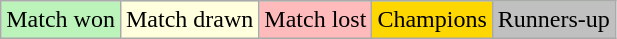<table class="wikitable">
<tr style="background:#BBF3BB;">
<td>Match won</td>
<td style="background:#ffd;">Match drawn</td>
<td style="background:#FFBBBB;">Match lost</td>
<td style="background:gold;">Champions</td>
<td style="background:silver;">Runners-up</td>
</tr>
</table>
